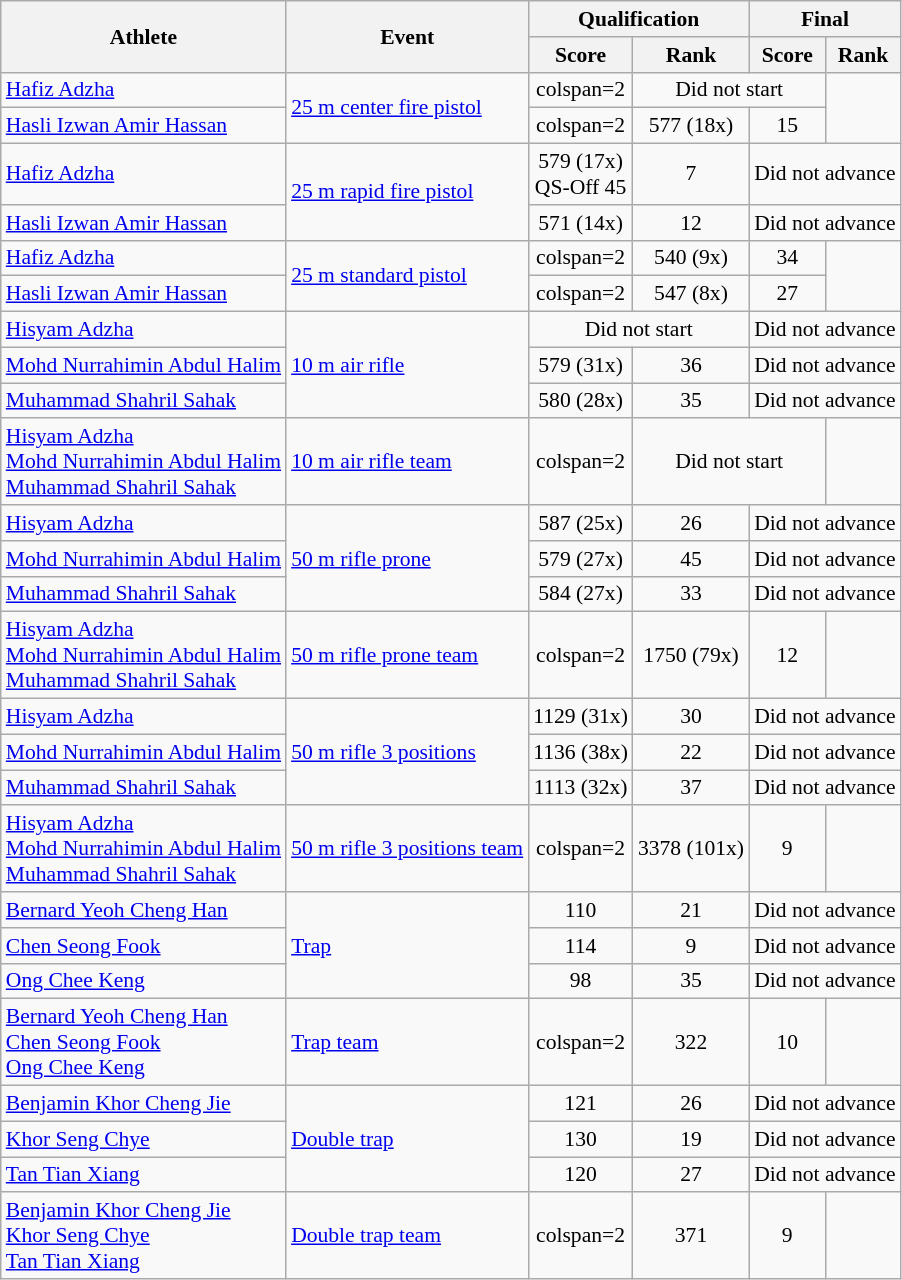<table class=wikitable style="text-align:center; font-size:90%">
<tr>
<th rowspan=2>Athlete</th>
<th rowspan=2>Event</th>
<th colspan=2>Qualification</th>
<th colspan=2>Final</th>
</tr>
<tr>
<th>Score</th>
<th>Rank</th>
<th>Score</th>
<th>Rank</th>
</tr>
<tr>
<td align=left><a href='#'>Hafiz Adzha</a></td>
<td rowspan=2 align=left><a href='#'>25 m center fire pistol</a></td>
<td>colspan=2 </td>
<td colspan=2>Did not start</td>
</tr>
<tr>
<td align=left><a href='#'>Hasli Izwan Amir Hassan</a></td>
<td>colspan=2 </td>
<td>577 (18x)</td>
<td>15</td>
</tr>
<tr>
<td align=left><a href='#'>Hafiz Adzha</a></td>
<td rowspan=2 align=left><a href='#'>25 m rapid fire pistol</a></td>
<td>579 (17x)<br>QS-Off 45</td>
<td>7</td>
<td colspan=2>Did not advance</td>
</tr>
<tr>
<td align=left><a href='#'>Hasli Izwan Amir Hassan</a></td>
<td>571 (14x)</td>
<td>12</td>
<td colspan=2>Did not advance</td>
</tr>
<tr>
<td align=left><a href='#'>Hafiz Adzha</a></td>
<td rowspan=2 align=left><a href='#'>25 m standard pistol</a></td>
<td>colspan=2 </td>
<td>540 (9x)</td>
<td>34</td>
</tr>
<tr>
<td align=left><a href='#'>Hasli Izwan Amir Hassan</a></td>
<td>colspan=2 </td>
<td>547 (8x)</td>
<td>27</td>
</tr>
<tr>
<td align=left><a href='#'>Hisyam Adzha</a></td>
<td rowspan=3 align=left><a href='#'>10 m air rifle</a></td>
<td colspan=2>Did not start</td>
<td colspan=2>Did not advance</td>
</tr>
<tr>
<td align=left><a href='#'>Mohd Nurrahimin Abdul Halim</a></td>
<td>579 (31x)</td>
<td>36</td>
<td colspan=2>Did not advance</td>
</tr>
<tr>
<td align=left><a href='#'>Muhammad Shahril Sahak</a></td>
<td>580 (28x)</td>
<td>35</td>
<td colspan=2>Did not advance</td>
</tr>
<tr>
<td align=left><a href='#'>Hisyam Adzha</a><br><a href='#'>Mohd Nurrahimin Abdul Halim</a><br><a href='#'>Muhammad Shahril Sahak</a></td>
<td align=left><a href='#'>10 m air rifle team</a></td>
<td>colspan=2 </td>
<td colspan=2>Did not start</td>
</tr>
<tr>
<td align=left><a href='#'>Hisyam Adzha</a></td>
<td rowspan=3 align=left><a href='#'>50 m rifle prone</a></td>
<td>587 (25x)</td>
<td>26</td>
<td colspan=2>Did not advance</td>
</tr>
<tr>
<td align=left><a href='#'>Mohd Nurrahimin Abdul Halim</a></td>
<td>579 (27x)</td>
<td>45</td>
<td colspan=2>Did not advance</td>
</tr>
<tr>
<td align=left><a href='#'>Muhammad Shahril Sahak</a></td>
<td>584 (27x)</td>
<td>33</td>
<td colspan=2>Did not advance</td>
</tr>
<tr>
<td align=left><a href='#'>Hisyam Adzha</a><br><a href='#'>Mohd Nurrahimin Abdul Halim</a><br><a href='#'>Muhammad Shahril Sahak</a></td>
<td align=left><a href='#'>50 m rifle prone team</a></td>
<td>colspan=2 </td>
<td>1750 (79x)</td>
<td>12</td>
</tr>
<tr>
<td align=left><a href='#'>Hisyam Adzha</a></td>
<td rowspan=3 align=left><a href='#'>50 m rifle 3 positions</a></td>
<td>1129 (31x)</td>
<td>30</td>
<td colspan=2>Did not advance</td>
</tr>
<tr>
<td align=left><a href='#'>Mohd Nurrahimin Abdul Halim</a></td>
<td>1136 (38x)</td>
<td>22</td>
<td colspan=2>Did not advance</td>
</tr>
<tr>
<td align=left><a href='#'>Muhammad Shahril Sahak</a></td>
<td>1113 (32x)</td>
<td>37</td>
<td colspan=2>Did not advance</td>
</tr>
<tr>
<td align=left><a href='#'>Hisyam Adzha</a><br><a href='#'>Mohd Nurrahimin Abdul Halim</a><br><a href='#'>Muhammad Shahril Sahak</a></td>
<td align=left><a href='#'>50 m rifle 3 positions team</a></td>
<td>colspan=2 </td>
<td>3378 (101x)</td>
<td>9</td>
</tr>
<tr>
<td align=left><a href='#'>Bernard Yeoh Cheng Han</a></td>
<td rowspan=3 align=left><a href='#'>Trap</a></td>
<td>110</td>
<td>21</td>
<td colspan=2>Did not advance</td>
</tr>
<tr>
<td align=left><a href='#'>Chen Seong Fook</a></td>
<td>114</td>
<td>9</td>
<td colspan=2>Did not advance</td>
</tr>
<tr>
<td align=left><a href='#'>Ong Chee Keng</a></td>
<td>98</td>
<td>35</td>
<td colspan=2>Did not advance</td>
</tr>
<tr>
<td align=left><a href='#'>Bernard Yeoh Cheng Han</a><br><a href='#'>Chen Seong Fook</a><br><a href='#'>Ong Chee Keng</a></td>
<td align=left><a href='#'>Trap team</a></td>
<td>colspan=2 </td>
<td>322</td>
<td>10</td>
</tr>
<tr>
<td align=left><a href='#'>Benjamin Khor Cheng Jie</a></td>
<td rowspan=3 align=left><a href='#'>Double trap</a></td>
<td>121</td>
<td>26</td>
<td colspan=2>Did not advance</td>
</tr>
<tr>
<td align=left><a href='#'>Khor Seng Chye</a></td>
<td>130</td>
<td>19</td>
<td colspan=2>Did not advance</td>
</tr>
<tr>
<td align=left><a href='#'>Tan Tian Xiang</a></td>
<td>120</td>
<td>27</td>
<td colspan=2>Did not advance</td>
</tr>
<tr>
<td align=left><a href='#'>Benjamin Khor Cheng Jie</a><br><a href='#'>Khor Seng Chye</a><br><a href='#'>Tan Tian Xiang</a></td>
<td align=left><a href='#'>Double trap team</a></td>
<td>colspan=2 </td>
<td>371</td>
<td>9</td>
</tr>
</table>
